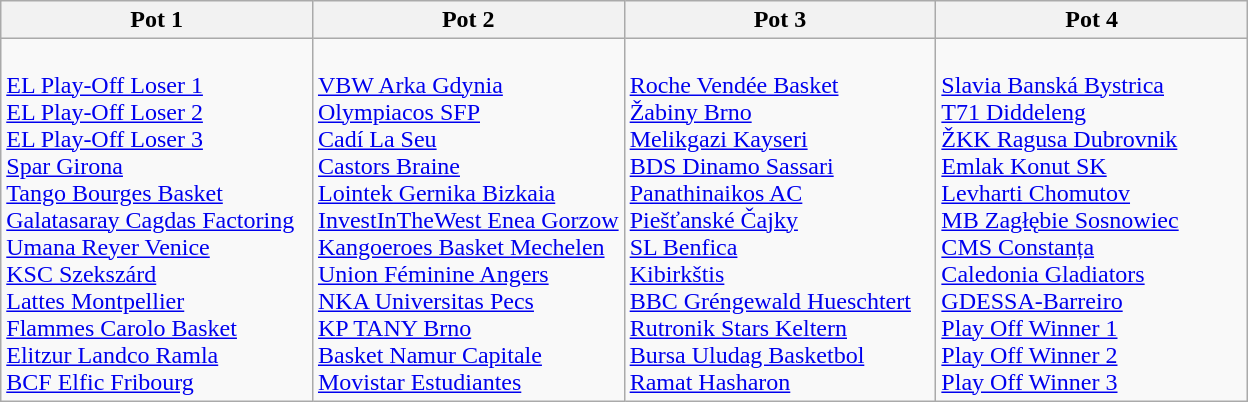<table class="wikitable collapsible">
<tr>
<th width=25%>Pot 1</th>
<th width=25%>Pot 2</th>
<th width=25%>Pot 3</th>
<th width=25%>Pot 4</th>
</tr>
<tr>
<td><br> <a href='#'>EL Play-Off Loser 1</a><br>
 <a href='#'>EL Play-Off Loser 2</a><br>
 <a href='#'>EL Play-Off Loser 3</a><br>
 <a href='#'>Spar Girona</a><br>
 <a href='#'>Tango Bourges Basket</a><br>
 <a href='#'>Galatasaray Cagdas Factoring</a><br>
 <a href='#'>Umana Reyer Venice</a><br>
 <a href='#'>KSC Szekszárd</a><br>
 <a href='#'>Lattes Montpellier</a><br>
 <a href='#'>Flammes Carolo Basket</a><br>
 <a href='#'>Elitzur Landco Ramla</a><br>
 <a href='#'>BCF Elfic Fribourg</a></td>
<td><br> <a href='#'>VBW Arka Gdynia</a><br>
 <a href='#'>Olympiacos SFP</a><br>
 <a href='#'>Cadí La Seu</a><br>
 <a href='#'>Castors Braine</a><br>
 <a href='#'>Lointek Gernika Bizkaia</a><br>
 <a href='#'>InvestInTheWest Enea Gorzow</a><br>
 <a href='#'>Kangoeroes Basket Mechelen</a><br>
 <a href='#'>Union Féminine Angers</a><br>
 <a href='#'>NKA Universitas Pecs</a><br>
 <a href='#'>KP TANY Brno</a><br>
 <a href='#'>Basket Namur Capitale</a><br>
 <a href='#'>Movistar Estudiantes</a></td>
<td><br> <a href='#'>Roche Vendée Basket</a><br>
 <a href='#'>Žabiny Brno</a><br>
 <a href='#'>Melikgazi Kayseri</a><br>
 <a href='#'>BDS Dinamo Sassari</a><br>
 <a href='#'>Panathinaikos AC</a><br>
 <a href='#'>Piešťanské Čajky</a><br>
 <a href='#'>SL Benfica</a><br>
 <a href='#'>Kibirkštis</a><br>
 <a href='#'>BBC Gréngewald Hueschtert</a><br>
 <a href='#'>Rutronik Stars Keltern</a> <br>
 <a href='#'>Bursa Uludag Basketbol</a><br>
 <a href='#'>Ramat Hasharon</a></td>
<td><br> <a href='#'>Slavia Banská Bystrica</a><br>
 <a href='#'>T71 Diddeleng</a><br>
 <a href='#'>ŽKK Ragusa Dubrovnik</a><br>
 <a href='#'>Emlak Konut SK</a> <br>
 <a href='#'>Levharti Chomutov</a><br>
 <a href='#'>MB Zagłębie Sosnowiec</a><br>
 <a href='#'>CMS Constanța</a><br>
 <a href='#'>Caledonia Gladiators</a><br>
 <a href='#'>GDESSA-Barreiro</a><br>
 <a href='#'>Play Off Winner 1</a><br>
 <a href='#'>Play Off Winner 2</a><br>
 <a href='#'>Play Off Winner 3</a></td>
</tr>
</table>
